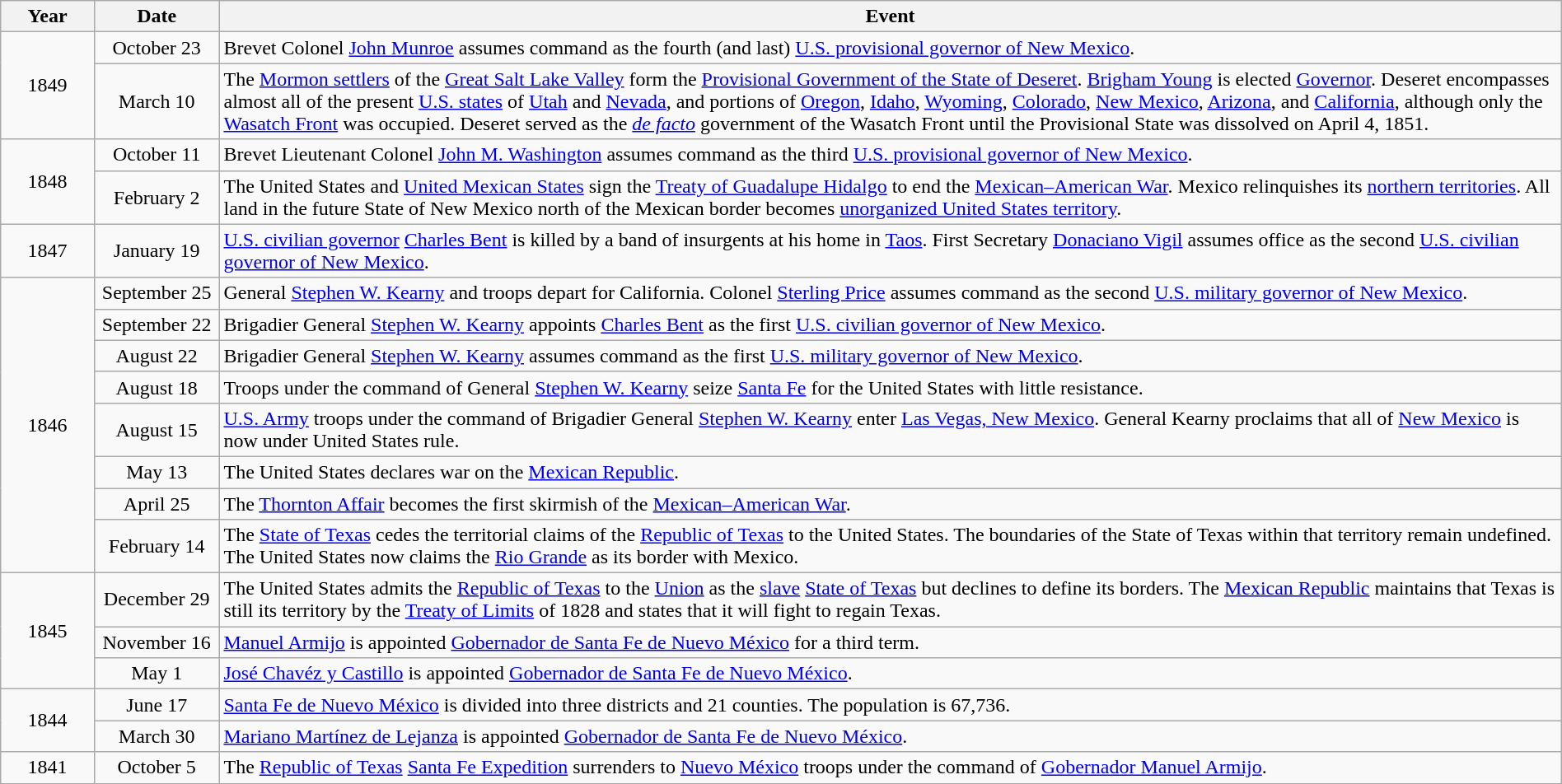<table class="wikitable" style="width:100%;">
<tr>
<th style="width:6%">Year</th>
<th style="width:8%">Date</th>
<th style="width:86%">Event</th>
</tr>
<tr>
<td align=center rowspan=2>1849</td>
<td align=center>October 23</td>
<td>Brevet Colonel <a href='#'>John Munroe</a> assumes command as the fourth (and last) <a href='#'>U.S. provisional governor of New Mexico</a>.</td>
</tr>
<tr>
<td align=center>March 10</td>
<td>The <a href='#'>Mormon settlers</a> of the <a href='#'>Great Salt Lake Valley</a> form the <a href='#'>Provisional Government of the State of Deseret</a>. <a href='#'>Brigham Young</a> is elected <a href='#'>Governor</a>. Deseret encompasses almost all of the present <a href='#'>U.S. states</a> of <a href='#'>Utah</a> and <a href='#'>Nevada</a>, and portions of <a href='#'>Oregon</a>, <a href='#'>Idaho</a>, <a href='#'>Wyoming</a>, <a href='#'>Colorado</a>, <a href='#'>New Mexico</a>, <a href='#'>Arizona</a>, and <a href='#'>California</a>, although only the <a href='#'>Wasatch Front</a> was occupied. Deseret served as the <em><a href='#'>de facto</a></em> government of the Wasatch Front until the Provisional State was dissolved on April 4, 1851.</td>
</tr>
<tr>
<td align=center rowspan=2>1848</td>
<td align=center>October 11</td>
<td>Brevet Lieutenant Colonel <a href='#'>John M. Washington</a> assumes command as the third <a href='#'>U.S. provisional governor of New Mexico</a>.</td>
</tr>
<tr>
<td align=center>February 2</td>
<td>The United States and <a href='#'>United Mexican States</a> sign the <a href='#'>Treaty of Guadalupe Hidalgo</a> to end the <a href='#'>Mexican–American War</a>.  Mexico relinquishes its <a href='#'>northern territories</a>.  All land in the future State of New Mexico north of the Mexican border becomes <a href='#'>unorganized United States territory</a>.</td>
</tr>
<tr>
<td align=center rowspan=1>1847</td>
<td align=center>January 19</td>
<td><a href='#'>U.S. civilian governor</a> <a href='#'>Charles Bent</a> is killed by a band of insurgents at his home in <a href='#'>Taos</a>. First Secretary <a href='#'>Donaciano Vigil</a> assumes office as the second <a href='#'>U.S. civilian governor of New Mexico</a>.</td>
</tr>
<tr>
<td align=center rowspan=8>1846</td>
<td align=center>September 25</td>
<td>General <a href='#'>Stephen W. Kearny</a> and troops depart for California.  Colonel <a href='#'>Sterling Price</a> assumes command as the second <a href='#'>U.S. military governor of New Mexico</a>.</td>
</tr>
<tr>
<td align=center>September 22</td>
<td>Brigadier General <a href='#'>Stephen W. Kearny</a> appoints <a href='#'>Charles Bent</a> as the first <a href='#'>U.S. civilian governor of New Mexico</a>.</td>
</tr>
<tr>
<td align=center>August 22</td>
<td>Brigadier General <a href='#'>Stephen W. Kearny</a> assumes command as the first <a href='#'>U.S. military governor of New Mexico</a>.</td>
</tr>
<tr>
<td align=center>August 18</td>
<td>Troops under the command of General <a href='#'>Stephen W. Kearny</a> seize <a href='#'>Santa Fe</a> for the United States with little resistance.</td>
</tr>
<tr>
<td align=center>August 15</td>
<td><a href='#'>U.S. Army</a> troops under the command of Brigadier General <a href='#'>Stephen W. Kearny</a> enter <a href='#'>Las Vegas, New Mexico</a>.  General Kearny proclaims that all of <a href='#'>New Mexico</a> is now under United States rule.</td>
</tr>
<tr>
<td align=center>May 13</td>
<td>The United States declares war on the <a href='#'>Mexican Republic</a>.</td>
</tr>
<tr>
<td align=center>April 25</td>
<td>The <a href='#'>Thornton Affair</a> becomes the first skirmish of the <a href='#'>Mexican–American War</a>.</td>
</tr>
<tr>
<td align=center>February 14</td>
<td>The <a href='#'>State of Texas</a> cedes the territorial claims of the <a href='#'>Republic of Texas</a> to the United States.  The boundaries of the State of Texas within that territory remain undefined.  The United States now claims the <a href='#'>Rio Grande</a> as its border with Mexico.</td>
</tr>
<tr>
<td align=center rowspan=3>1845</td>
<td align=center>December 29</td>
<td>The United States admits the <a href='#'>Republic of Texas</a> to the <a href='#'>Union</a> as the <a href='#'>slave</a> <a href='#'>State of Texas</a> but declines to define its borders.  The <a href='#'>Mexican Republic</a> maintains that Texas is still its territory by the <a href='#'>Treaty of Limits</a> of 1828 and states that it will fight to regain Texas.</td>
</tr>
<tr>
<td align=center>November 16</td>
<td><a href='#'>Manuel Armijo</a> is appointed <a href='#'>Gobernador de Santa Fe de Nuevo México</a> for a third term.</td>
</tr>
<tr>
<td align=center>May 1</td>
<td><a href='#'>José Chavéz y Castillo</a> is appointed <a href='#'>Gobernador de Santa Fe de Nuevo México</a>.</td>
</tr>
<tr>
<td align=center rowspan=2>1844</td>
<td align=center>June 17</td>
<td><a href='#'>Santa Fe de Nuevo México</a> is divided into three districts and 21 counties.  The population is 67,736.</td>
</tr>
<tr>
<td align=center>March 30</td>
<td><a href='#'>Mariano Martínez de Lejanza</a> is appointed <a href='#'>Gobernador de Santa Fe de Nuevo México</a>.</td>
</tr>
<tr>
<td align=center rowspan=1>1841</td>
<td align=center>October 5</td>
<td>The <a href='#'>Republic of Texas</a> <a href='#'>Santa Fe Expedition</a> surrenders to <a href='#'>Nuevo México</a> troops under the command of <a href='#'>Gobernador Manuel Armijo</a>.</td>
</tr>
</table>
